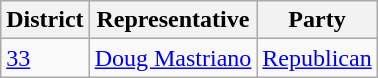<table class="wikitable">
<tr>
<th>District</th>
<th>Representative</th>
<th>Party</th>
</tr>
<tr>
<td><a href='#'>33</a></td>
<td><a href='#'>Doug Mastriano</a></td>
<td><a href='#'>Republican</a></td>
</tr>
</table>
